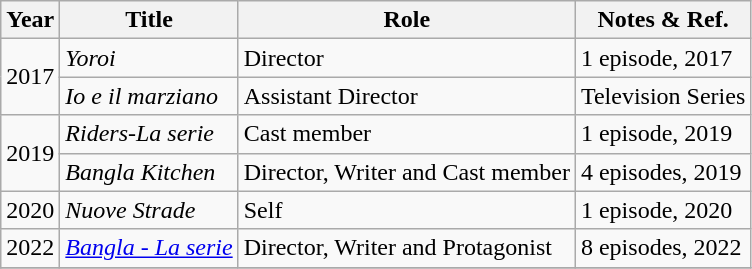<table class="wikitable sortable">
<tr>
<th>Year</th>
<th>Title</th>
<th>Role</th>
<th class="unsortable">Notes & Ref.</th>
</tr>
<tr>
<td rowspan="2">2017</td>
<td><em>Yoroi</em></td>
<td>Director</td>
<td>1 episode, 2017</td>
</tr>
<tr>
<td><em>Io e il marziano</em></td>
<td>Assistant Director</td>
<td>Television Series</td>
</tr>
<tr>
<td rowspan="2">2019</td>
<td><em>Riders-La serie</em></td>
<td>Cast member</td>
<td>1 episode, 2019</td>
</tr>
<tr>
<td><em>Bangla Kitchen</em></td>
<td>Director, Writer and Cast member</td>
<td>4 episodes, 2019</td>
</tr>
<tr>
<td>2020</td>
<td><em>Nuove Strade</em></td>
<td>Self</td>
<td>1 episode, 2020</td>
</tr>
<tr>
<td>2022</td>
<td><em><a href='#'>Bangla - La serie</a></em></td>
<td>Director, Writer and Protagonist</td>
<td>8 episodes, 2022</td>
</tr>
<tr>
</tr>
</table>
